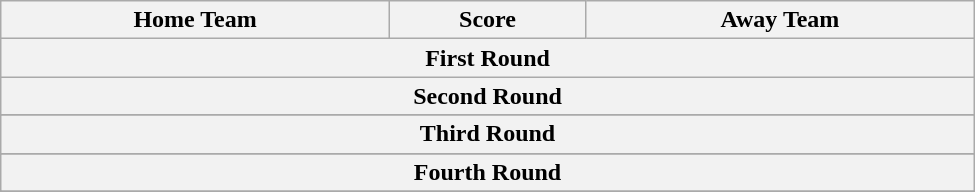<table class="wikitable" style="text-align: center; width:650px">
<tr>
<th scope=col width="245px">Home Team</th>
<th scope=col width="120px">Score</th>
<th scope=col width="245px">Away Team</th>
</tr>
<tr>
<th colspan="3">First Round</th>
</tr>
<tr>
<th colspan="3">Second Round</th>
</tr>
<tr>
</tr>
<tr>
<th colspan="3">Third Round</th>
</tr>
<tr>
</tr>
<tr>
<th colspan="3">Fourth Round</th>
</tr>
<tr>
</tr>
<tr>
</tr>
</table>
